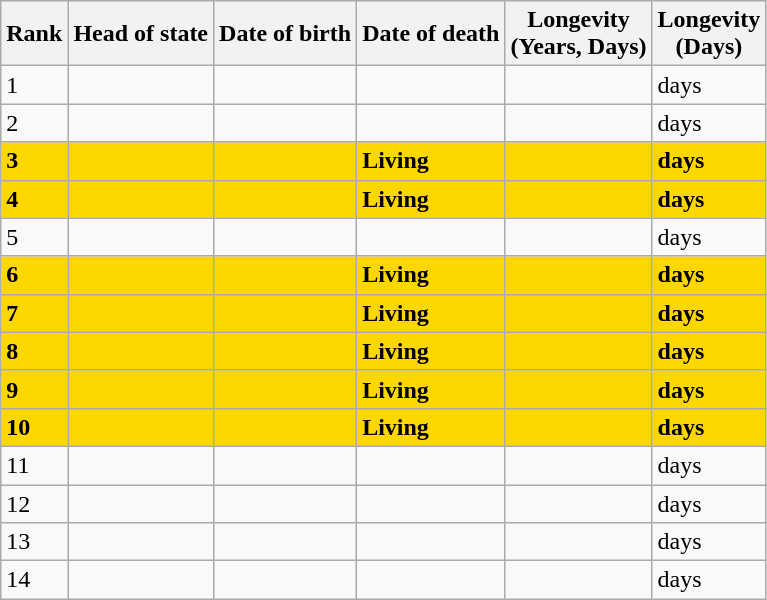<table class="wikitable sortable">
<tr>
<th>Rank<br></th>
<th>Head of state<br></th>
<th>Date of birth<br></th>
<th>Date of death<br></th>
<th>Longevity<br>(Years, Days)</th>
<th>Longevity<br>(Days)</th>
</tr>
<tr>
<td>1</td>
<td></td>
<td></td>
<td></td>
<td></td>
<td> days</td>
</tr>
<tr>
<td>2</td>
<td></td>
<td></td>
<td></td>
<td></td>
<td> days</td>
</tr>
<tr>
<td style="background-color:gold;"><strong>3</strong></td>
<td style="background-color:gold;"><strong></strong></td>
<td style="background-color:gold;"><strong></strong></td>
<td style="background-color:gold;"><strong>Living</strong></td>
<td style="background-color:gold;"><strong></strong></td>
<td style="background-color:gold;"><strong> days</strong></td>
</tr>
<tr>
<td style="background-color:gold;"><strong>4</strong></td>
<td style="background-color:gold;"><strong></strong></td>
<td style="background-color:gold;"><strong></strong></td>
<td style="background-color:gold;"><strong>Living</strong></td>
<td style="background-color:gold;"><strong></strong></td>
<td style="background-color:gold;"><strong> days</strong></td>
</tr>
<tr>
<td>5</td>
<td></td>
<td></td>
<td></td>
<td></td>
<td> days</td>
</tr>
<tr>
<td style="background-color:gold;"><strong>6</strong></td>
<td style="background-color:gold;"><strong></strong></td>
<td style="background-color:gold;"><strong></strong></td>
<td style="background-color:gold;"><strong>Living</strong></td>
<td style="background-color:gold;"><strong></strong></td>
<td style="background-color:gold;"><strong> days</strong></td>
</tr>
<tr>
<td style="background-color:gold;"><strong>7</strong></td>
<td style="background-color:gold;"><strong></strong></td>
<td style="background-color:gold;"><strong></strong></td>
<td style="background-color:gold;"><strong>Living</strong></td>
<td style="background-color:gold;"><strong></strong></td>
<td style="background-color:gold;"><strong> days</strong></td>
</tr>
<tr>
<td style="background-color:gold;"><strong>8</strong></td>
<td style="background-color:gold;"><strong></strong></td>
<td style="background-color:gold;"><strong></strong></td>
<td style="background-color:gold;"><strong>Living</strong></td>
<td style="background-color:gold;"><strong></strong></td>
<td style="background-color:gold;"><strong> days</strong></td>
</tr>
<tr>
<td style="background-color:gold;"><strong>9</strong></td>
<td style="background-color:gold;"><strong></strong></td>
<td style="background-color:gold;"><strong></strong></td>
<td style="background-color:gold;"><strong>Living</strong></td>
<td style="background-color:gold;"><strong></strong></td>
<td style="background-color:gold;"><strong> days</strong></td>
</tr>
<tr>
<td style="background-color:gold;"><strong>10</strong></td>
<td style="background-color:gold;"><strong></strong></td>
<td style="background-color:gold;"><strong></strong></td>
<td style="background-color:gold;"><strong>Living</strong></td>
<td style="background-color:gold;"><strong></strong></td>
<td style="background-color:gold;"><strong> days</strong></td>
</tr>
<tr>
<td>11</td>
<td></td>
<td></td>
<td></td>
<td></td>
<td> days</td>
</tr>
<tr>
<td>12</td>
<td></td>
<td></td>
<td></td>
<td></td>
<td> days</td>
</tr>
<tr>
<td>13</td>
<td></td>
<td></td>
<td></td>
<td></td>
<td> days</td>
</tr>
<tr>
<td>14</td>
<td></td>
<td></td>
<td></td>
<td></td>
<td> days</td>
</tr>
</table>
